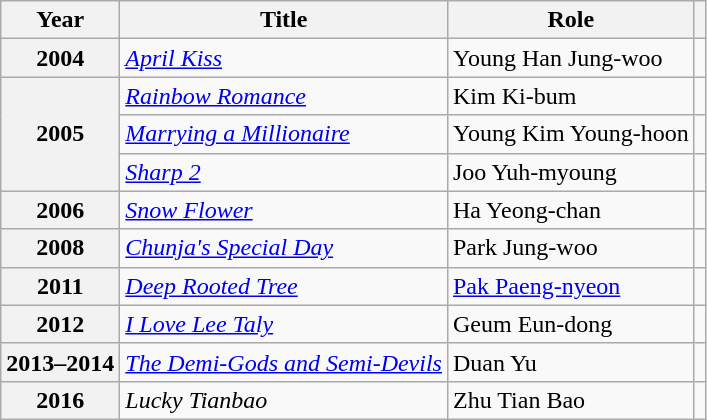<table class="wikitable plainrowheaders sortable">
<tr>
<th scope="col">Year</th>
<th scope="col">Title</th>
<th scope="col">Role</th>
<th scope="col" class="unsortable"></th>
</tr>
<tr>
<th scope="row">2004</th>
<td><em><a href='#'>April Kiss</a></em></td>
<td>Young Han Jung-woo</td>
<td style="text-align:center"></td>
</tr>
<tr>
<th scope="row" rowspan="3">2005</th>
<td><em><a href='#'>Rainbow Romance</a></em></td>
<td>Kim Ki-bum</td>
<td style="text-align:center"></td>
</tr>
<tr>
<td><em><a href='#'>Marrying a Millionaire</a></em></td>
<td>Young Kim Young-hoon</td>
<td style="text-align:center"></td>
</tr>
<tr>
<td><em><a href='#'>Sharp 2</a></em></td>
<td>Joo Yuh-myoung</td>
<td style="text-align:center"></td>
</tr>
<tr>
<th scope="row">2006</th>
<td><em><a href='#'>Snow Flower</a></em></td>
<td>Ha Yeong-chan</td>
<td style="text-align:center"></td>
</tr>
<tr>
<th scope="row">2008</th>
<td><em><a href='#'>Chunja's Special Day</a></em></td>
<td>Park Jung-woo</td>
<td style="text-align:center"></td>
</tr>
<tr>
<th scope="row">2011</th>
<td><em><a href='#'>Deep Rooted Tree</a></em></td>
<td><a href='#'>Pak Paeng-nyeon</a></td>
<td style="text-align:center"></td>
</tr>
<tr>
<th scope="row">2012</th>
<td><em><a href='#'>I Love Lee Taly</a></em></td>
<td>Geum Eun-dong</td>
<td style="text-align:center"></td>
</tr>
<tr>
<th scope="row">2013–2014</th>
<td><em><a href='#'>The Demi-Gods and Semi-Devils</a></em></td>
<td>Duan Yu</td>
<td style="text-align:center"></td>
</tr>
<tr>
<th scope="row">2016</th>
<td><em>Lucky Tianbao</em></td>
<td>Zhu Tian Bao</td>
<td style="text-align:center"></td>
</tr>
</table>
